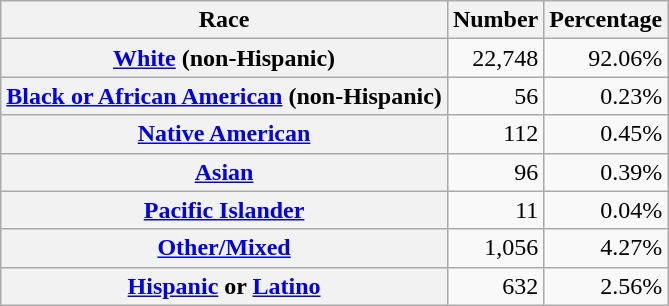<table class="wikitable" style="text-align:right">
<tr>
<th scope="col">Race</th>
<th scope="col">Number</th>
<th scope="col">Percentage</th>
</tr>
<tr>
<th scope="row"><a href='#'>White</a> (non-Hispanic)</th>
<td>22,748</td>
<td>92.06%</td>
</tr>
<tr>
<th scope="row"><a href='#'>Black or African American</a> (non-Hispanic)</th>
<td>56</td>
<td>0.23%</td>
</tr>
<tr>
<th scope="row"><a href='#'>Native American</a></th>
<td>112</td>
<td>0.45%</td>
</tr>
<tr>
<th scope="row"><a href='#'>Asian</a></th>
<td>96</td>
<td>0.39%</td>
</tr>
<tr>
<th scope="row"><a href='#'>Pacific Islander</a></th>
<td>11</td>
<td>0.04%</td>
</tr>
<tr>
<th scope="row"><a href='#'>Other/Mixed</a></th>
<td>1,056</td>
<td>4.27%</td>
</tr>
<tr>
<th scope="row"><a href='#'>Hispanic</a> or <a href='#'>Latino</a></th>
<td>632</td>
<td>2.56%</td>
</tr>
</table>
